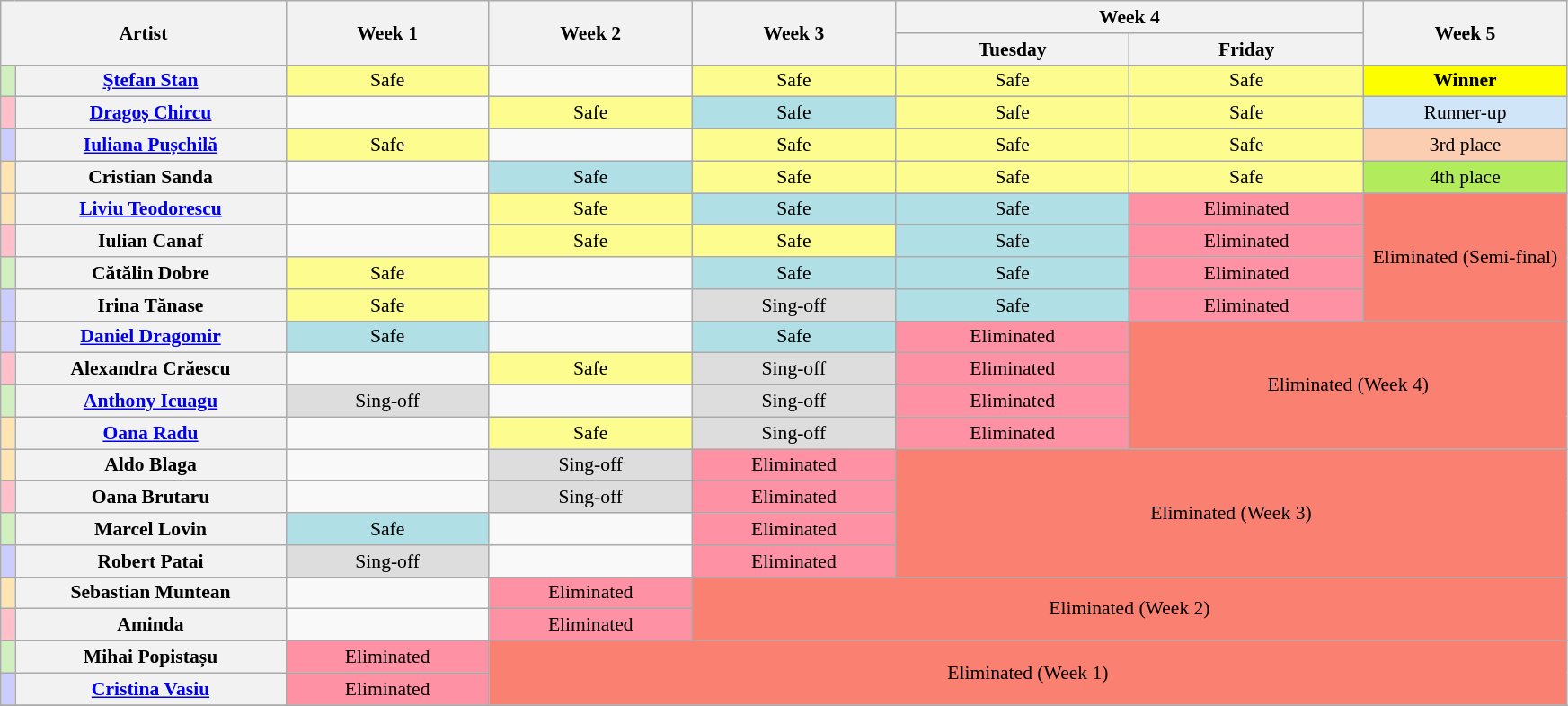<table class="wikitable" style="font-size:90%;text-align:center;width:92%">
<tr>
<th rowspan="2" colspan="2" style="width:12em">Artist</th>
<th rowspan="2" scope=col style="width:10em">Week 1</th>
<th rowspan="2" scope=col style="width:10em">Week 2</th>
<th rowspan="2" scope=col style="width:10em">Week 3</th>
<th colspan="2" scope=col style="width:20em">Week 4</th>
<th rowspan="2" scope=col style="width:10em">Week 5</th>
</tr>
<tr>
<th style="width:10em%;">Tuesday</th>
<th style="width:10em%;">Friday</th>
</tr>
<tr>
<th style="background:#d0f0c0;"></th>
<th><a href='#'>Ștefan Stan</a></th>
<td style="background:#fdfc8f;">Safe</td>
<td></td>
<td style="background:#fdfc8f;">Safe</td>
<td style="background:#fdfc8f;">Safe</td>
<td style="background:#fdfc8f;">Safe</td>
<td bgcolor="#fdff00"><strong>Winner</strong></td>
</tr>
<tr>
<th style="background:pink;"></th>
<th><a href='#'>Dragoș Chircu</a></th>
<td></td>
<td style="background:#fdfc8f;">Safe</td>
<td style="background:#b0e0e6;">Safe</td>
<td style="background:#fdfc8f;">Safe</td>
<td style="background:#fdfc8f;">Safe</td>
<td bgcolor="#d1e5f8">Runner-up</td>
</tr>
<tr>
<th style="background:#CCCCFF;"></th>
<th><a href='#'>Iuliana Pușchilă</a></th>
<td style="background:#fdfc8f;">Safe</td>
<td></td>
<td style="background:#fdfc8f;">Safe</td>
<td style="background:#fdfc8f;">Safe</td>
<td style="background:#fdfc8f;">Safe</td>
<td bgcolor="#fbceb1">3rd place</td>
</tr>
<tr>
<th style="background:#FFE5B4;"></th>
<th>Cristian Sanda</th>
<td></td>
<td style="background:#b0e0e6;">Safe</td>
<td style="background:#fdfc8f;">Safe</td>
<td style="background:#fdfc8f;">Safe</td>
<td style="background:#fdfc8f;">Safe</td>
<td bgcolor="#b2ec5d">4th place</td>
</tr>
<tr>
<th style="background:#FFE5B4;"></th>
<th><a href='#'>Liviu Teodorescu</a></th>
<td></td>
<td style="background:#fdfc8f;">Safe</td>
<td style="background:#b0e0e6;">Safe</td>
<td style="background:#b0e0e6;">Safe</td>
<td style="background:#FF91A4;">Eliminated</td>
<td style="background:salmon;" rowspan="4">Eliminated (Semi-final)</td>
</tr>
<tr>
<th style="background:pink;"></th>
<th>Iulian Canaf</th>
<td></td>
<td style="background:#fdfc8f;">Safe</td>
<td style="background:#fdfc8f;">Safe</td>
<td style="background:#b0e0e6;">Safe</td>
<td style="background:#FF91A4;">Eliminated</td>
</tr>
<tr>
<th style="background:#d0f0c0;"></th>
<th>Cătălin Dobre</th>
<td style="background:#fdfc8f;">Safe</td>
<td></td>
<td style="background:#b0e0e6;">Safe</td>
<td style="background:#b0e0e6;">Safe</td>
<td style="background:#FF91A4;">Eliminated</td>
</tr>
<tr>
<th style="background:#CCCCFF;"></th>
<th>Irina Tănase</th>
<td style="background:#fdfc8f;">Safe</td>
<td></td>
<td style="background:#ddd;">Sing-off</td>
<td style="background:#b0e0e6;">Safe</td>
<td style="background:#FF91A4;">Eliminated</td>
</tr>
<tr>
<th style="background:#CCCCFF;"></th>
<th><a href='#'>Daniel Dragomir</a></th>
<td style="background:#b0e0e6;">Safe</td>
<td></td>
<td style="background:#b0e0e6;">Safe</td>
<td style="background:#FF91A4;">Eliminated</td>
<td style="background:salmon;" colspan="2" rowspan="4">Eliminated (Week 4)</td>
</tr>
<tr>
<th style="background:pink;"></th>
<th>Alexandra Crăescu</th>
<td></td>
<td style="background:#fdfc8f;">Safe</td>
<td style="background:#ddd;">Sing-off</td>
<td style="background:#FF91A4;">Eliminated</td>
</tr>
<tr>
<th style="background:#d0f0c0;"></th>
<th><a href='#'>Anthony Icuagu</a></th>
<td style="background:#ddd;">Sing-off</td>
<td></td>
<td style="background:#ddd;">Sing-off</td>
<td style="background:#FF91A4;">Eliminated</td>
</tr>
<tr>
<th style="background:#FFE5B4;"></th>
<th><a href='#'>Oana Radu</a></th>
<td></td>
<td style="background:#fdfc8f;">Safe</td>
<td style="background:#ddd;">Sing-off</td>
<td style="background:#FF91A4;">Eliminated</td>
</tr>
<tr>
<th style="background:#FFE5B4;"></th>
<th>Aldo Blaga</th>
<td></td>
<td style="background:#ddd;">Sing-off</td>
<td bgcolor="#ff91a4">Eliminated</td>
<td style="background:salmon;" colspan="3" rowspan="4">Eliminated (Week 3)</td>
</tr>
<tr>
<th style="background:pink;"></th>
<th>Oana Brutaru</th>
<td></td>
<td style="background:#ddd;">Sing-off</td>
<td bgcolor="#ff91a4">Eliminated</td>
</tr>
<tr>
<th style="background:#d0f0c0;"></th>
<th>Marcel Lovin</th>
<td style="background:#b0e0e6;">Safe</td>
<td></td>
<td bgcolor="#ff91a4">Eliminated</td>
</tr>
<tr>
<th style="background:#CCCCFF;"></th>
<th>Robert Patai</th>
<td style="background:#ddd;">Sing-off</td>
<td></td>
<td bgcolor="#ff91a4">Eliminated</td>
</tr>
<tr>
<th style="background:#FFE5B4;"></th>
<th>Sebastian Muntean</th>
<td></td>
<td bgcolor="#ff91a4">Eliminated</td>
<td style="background:salmon;" colspan="4" rowspan="2">Eliminated (Week 2)</td>
</tr>
<tr>
<th style="background:pink;"></th>
<th>Aminda</th>
<td></td>
<td bgcolor="#ff91a4">Eliminated</td>
</tr>
<tr>
<th style="background:#d0f0c0;"></th>
<th>Mihai Popistașu</th>
<td bgcolor="#ff91a4">Eliminated</td>
<td style="background:salmon;" colspan="5" rowspan="2">Eliminated (Week 1)</td>
</tr>
<tr>
<th style="background:#CCCCFF;"></th>
<th><a href='#'>Cristina Vasiu</a></th>
<td bgcolor="#ff91a4">Eliminated</td>
</tr>
<tr>
</tr>
</table>
